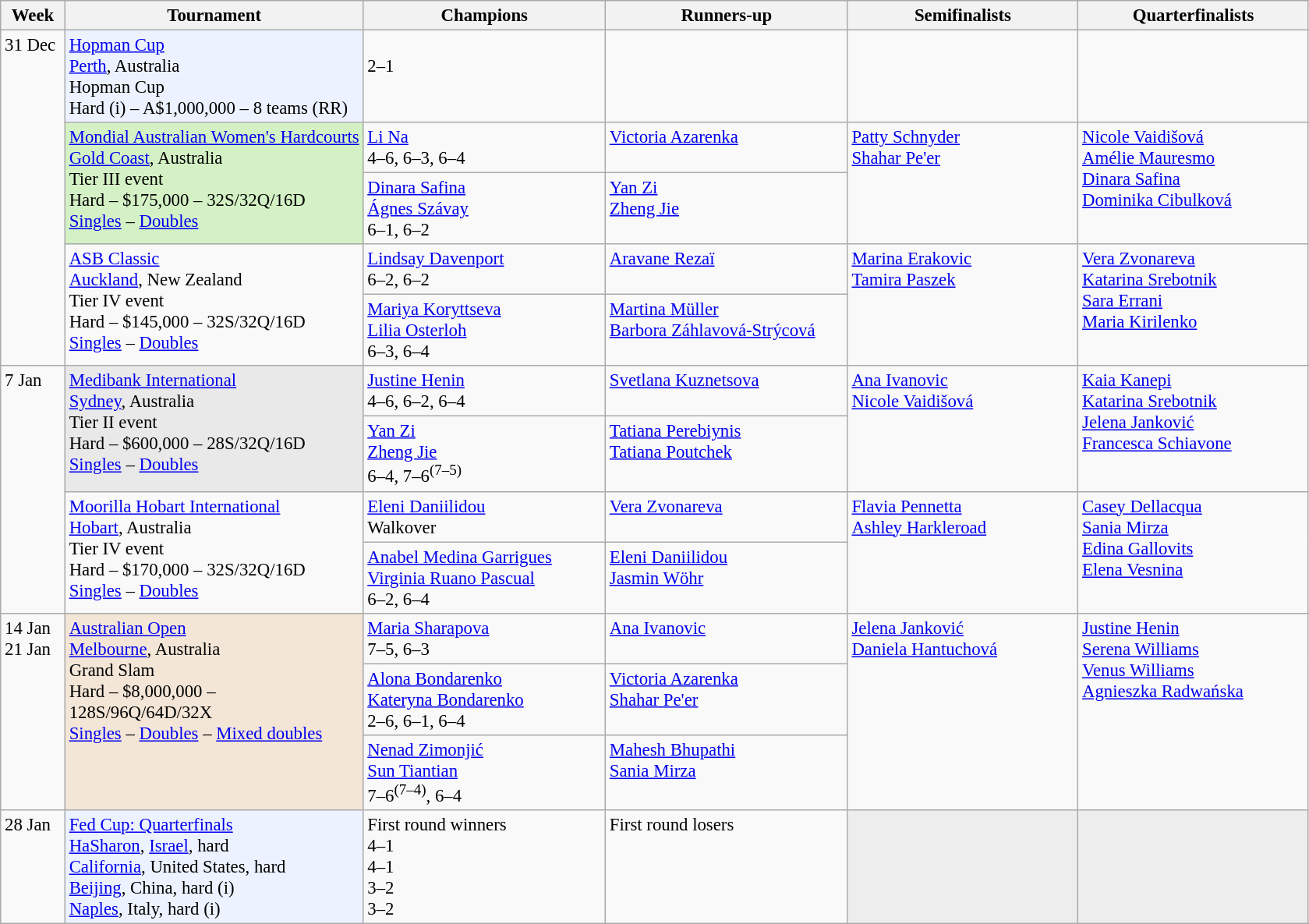<table class=wikitable style=font-size:95%>
<tr>
<th style="width:48px;">Week</th>
<th style="width:248px;">Tournament</th>
<th style="width:200px;">Champions</th>
<th style="width:200px;">Runners-up</th>
<th style="width:190px;">Semifinalists</th>
<th style="width:190px;">Quarterfinalists</th>
</tr>
<tr valign=top>
<td rowspan=5>31 Dec</td>
<td style="background:#ECF2FF;"><a href='#'>Hopman Cup</a><br> <a href='#'>Perth</a>, Australia<br>Hopman Cup<br>Hard (i) – A$1,000,000 – 8 teams (RR)</td>
<td><br>2–1</td>
<td></td>
<td><br><br></td>
<td><br><br></td>
</tr>
<tr valign="top">
<td rowspan=2 style="background:#d4f1c5;"><a href='#'>Mondial Australian Women's Hardcourts</a><br> <a href='#'>Gold Coast</a>, Australia<br>Tier III event <br> Hard – $175,000 – 32S/32Q/16D<br><a href='#'>Singles</a> – <a href='#'>Doubles</a></td>
<td> <a href='#'>Li Na</a> <br> 4–6, 6–3, 6–4</td>
<td> <a href='#'>Victoria Azarenka</a></td>
<td rowspan=2> <a href='#'>Patty Schnyder</a><br> <a href='#'>Shahar Pe'er</a></td>
<td rowspan=2> <a href='#'>Nicole Vaidišová</a>  <br>  <a href='#'>Amélie Mauresmo</a> <br> <a href='#'>Dinara Safina</a><br>   <a href='#'>Dominika Cibulková</a></td>
</tr>
<tr valign="top">
<td> <a href='#'>Dinara Safina</a> <br>  <a href='#'>Ágnes Szávay</a><br>6–1, 6–2</td>
<td> <a href='#'>Yan Zi</a> <br>  <a href='#'>Zheng Jie</a></td>
</tr>
<tr valign="top">
<td rowspan=2><a href='#'>ASB Classic</a><br> <a href='#'>Auckland</a>, New Zealand<br>Tier IV event<br>Hard – $145,000 – 32S/32Q/16D<br><a href='#'>Singles</a> – <a href='#'>Doubles</a></td>
<td> <a href='#'>Lindsay Davenport</a><br>6–2, 6–2</td>
<td> <a href='#'>Aravane Rezaï</a></td>
<td rowspan=2> <a href='#'>Marina Erakovic</a><br> <a href='#'>Tamira Paszek</a></td>
<td rowspan=2> <a href='#'>Vera Zvonareva</a> <br>  <a href='#'>Katarina Srebotnik</a> <br>  <a href='#'>Sara Errani</a><br> <a href='#'>Maria Kirilenko</a></td>
</tr>
<tr valign="top">
<td> <a href='#'>Mariya Koryttseva</a> <br>  <a href='#'>Lilia Osterloh</a> <br>6–3, 6–4</td>
<td> <a href='#'>Martina Müller</a> <br>  <a href='#'>Barbora Záhlavová-Strýcová</a></td>
</tr>
<tr valign="top">
<td rowspan=4>7 Jan</td>
<td rowspan=2 style="background:#e9e9e9;"><a href='#'>Medibank International</a><br> <a href='#'>Sydney</a>, Australia<br>Tier II event <br>Hard – $600,000 – 28S/32Q/16D<br><a href='#'>Singles</a> – <a href='#'>Doubles</a></td>
<td> <a href='#'>Justine Henin</a><br>4–6, 6–2, 6–4</td>
<td> <a href='#'>Svetlana Kuznetsova</a></td>
<td rowspan=2> <a href='#'>Ana Ivanovic</a><br> <a href='#'>Nicole Vaidišová</a></td>
<td rowspan=2> <a href='#'>Kaia Kanepi</a><br> <a href='#'>Katarina Srebotnik</a> <br> <a href='#'>Jelena Janković</a><br>  <a href='#'>Francesca Schiavone</a></td>
</tr>
<tr valign="top">
<td> <a href='#'>Yan Zi</a> <br>  <a href='#'>Zheng Jie</a><br>6–4, 7–6<sup>(7–5)</sup></td>
<td> <a href='#'>Tatiana Perebiynis</a> <br>  <a href='#'>Tatiana Poutchek</a></td>
</tr>
<tr valign="top">
<td rowspan=2><a href='#'>Moorilla Hobart International</a><br> <a href='#'>Hobart</a>, Australia <br>Tier IV event<br>Hard – $170,000 – 32S/32Q/16D<br><a href='#'>Singles</a> – <a href='#'>Doubles</a></td>
<td> <a href='#'>Eleni Daniilidou</a><br>Walkover</td>
<td> <a href='#'>Vera Zvonareva</a></td>
<td rowspan=2> <a href='#'>Flavia Pennetta</a> <br>  <a href='#'>Ashley Harkleroad</a></td>
<td rowspan=2> <a href='#'>Casey Dellacqua</a><br> <a href='#'>Sania Mirza</a> <br> <a href='#'>Edina Gallovits</a><br>  <a href='#'>Elena Vesnina</a></td>
</tr>
<tr valign="top">
<td> <a href='#'>Anabel Medina Garrigues</a> <br>  <a href='#'>Virginia Ruano Pascual</a><br>6–2, 6–4</td>
<td> <a href='#'>Eleni Daniilidou</a> <br>  <a href='#'>Jasmin Wöhr</a></td>
</tr>
<tr valign="top">
<td rowspan=3>14 Jan<br>21 Jan</td>
<td rowspan=3 style="background:#f3e6d7;"><a href='#'>Australian Open</a><br> <a href='#'>Melbourne</a>, Australia<br>Grand Slam<br>Hard – $8,000,000 – 128S/96Q/64D/32X<br><a href='#'>Singles</a> – <a href='#'>Doubles</a>  – <a href='#'>Mixed doubles</a></td>
<td> <a href='#'>Maria Sharapova</a> <br> 7–5, 6–3</td>
<td> <a href='#'>Ana Ivanovic</a></td>
<td rowspan=3> <a href='#'>Jelena Janković</a><br> <a href='#'>Daniela Hantuchová</a></td>
<td rowspan=3> <a href='#'>Justine Henin</a><br> <a href='#'>Serena Williams</a><br> <a href='#'>Venus Williams</a><br> <a href='#'>Agnieszka Radwańska</a></td>
</tr>
<tr valign="top">
<td> <a href='#'>Alona Bondarenko</a> <br>  <a href='#'>Kateryna Bondarenko</a><br>2–6, 6–1, 6–4</td>
<td> <a href='#'>Victoria Azarenka</a> <br>  <a href='#'>Shahar Pe'er</a></td>
</tr>
<tr valign="top">
<td> <a href='#'>Nenad Zimonjić</a> <br>  <a href='#'>Sun Tiantian</a><br>7–6<sup>(7–4)</sup>, 6–4</td>
<td> <a href='#'>Mahesh Bhupathi</a> <br>  <a href='#'>Sania Mirza</a></td>
</tr>
<tr valign=top>
<td>28 Jan</td>
<td style="background:#ecf2ff;"><a href='#'>Fed Cup: Quarterfinals</a><br> <a href='#'>HaSharon</a>, <a href='#'>Israel</a>, hard <br> <a href='#'>California</a>, United States, hard <br> <a href='#'>Beijing</a>, China, hard (i)<br> <a href='#'>Naples</a>, Italy, hard (i)<br></td>
<td>First round winners<br> 4–1<br> 4–1<br> 3–2<br> 3–2</td>
<td>First round losers<br><br><br><br></td>
<td bgcolor="#ededed"></td>
<td bgcolor="#ededed"></td>
</tr>
</table>
